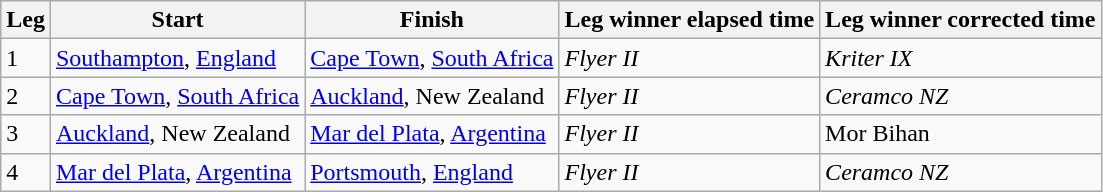<table class=wikitable>
<tr>
<th>Leg</th>
<th>Start</th>
<th>Finish</th>
<th>Leg winner elapsed time</th>
<th>Leg winner corrected time</th>
</tr>
<tr>
<td>1</td>
<td><a href='#'>Southampton</a>, <a href='#'>England</a></td>
<td><a href='#'>Cape Town</a>, <a href='#'>South Africa</a></td>
<td><em>Flyer II</em></td>
<td><em>Kriter IX</em></td>
</tr>
<tr>
<td>2</td>
<td><a href='#'>Cape Town</a>, <a href='#'>South Africa</a></td>
<td><a href='#'>Auckland</a>, New Zealand</td>
<td><em>Flyer II</em></td>
<td><em>Ceramco NZ</em></td>
</tr>
<tr>
<td>3</td>
<td><a href='#'>Auckland</a>, New Zealand</td>
<td><a href='#'>Mar del Plata</a>, <a href='#'>Argentina</a></td>
<td><em>Flyer II</em></td>
<td>Mor Bihan</td>
</tr>
<tr>
<td>4</td>
<td><a href='#'>Mar del Plata</a>, <a href='#'>Argentina</a></td>
<td><a href='#'>Portsmouth</a>, <a href='#'>England</a></td>
<td><em>Flyer II</em></td>
<td><em>Ceramco NZ</em></td>
</tr>
</table>
